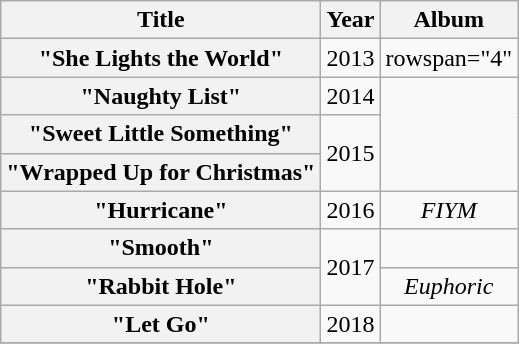<table class="wikitable plainrowheaders"style="text-align:center;">
<tr>
<th scope="col">Title</th>
<th scope="col">Year</th>
<th scope="col">Album</th>
</tr>
<tr>
<th scope="row">"She Lights the World"</th>
<td>2013</td>
<td>rowspan="4" </td>
</tr>
<tr>
<th scope="row">"Naughty List"</th>
<td>2014</td>
</tr>
<tr>
<th scope="row">"Sweet Little Something"</th>
<td rowspan="2">2015</td>
</tr>
<tr>
<th scope="row">"Wrapped Up for Christmas"</th>
</tr>
<tr>
<th scope="row">"Hurricane"</th>
<td>2016</td>
<td><em>FIYM</em></td>
</tr>
<tr>
<th scope="row">"Smooth"</th>
<td rowspan="2">2017</td>
<td></td>
</tr>
<tr>
<th scope="row">"Rabbit Hole"</th>
<td><em>Euphoric</em></td>
</tr>
<tr>
<th scope="row">"Let Go"</th>
<td>2018</td>
<td></td>
</tr>
<tr>
</tr>
</table>
